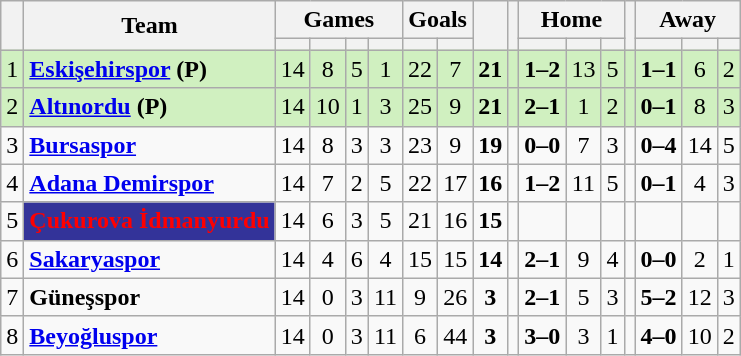<table class="wikitable" style="text-align: center;">
<tr>
<th rowspan=2></th>
<th rowspan=2>Team</th>
<th colspan=4>Games</th>
<th colspan=2>Goals</th>
<th rowspan=2></th>
<th rowspan=2></th>
<th colspan=3>Home</th>
<th rowspan=2></th>
<th colspan=3>Away</th>
</tr>
<tr>
<th></th>
<th></th>
<th></th>
<th></th>
<th></th>
<th></th>
<th></th>
<th></th>
<th></th>
<th></th>
<th></th>
<th></th>
</tr>
<tr>
<td style="background:#D0F0C0">1</td>
<td style="text-align:left; background:#D0F0C0"><strong><a href='#'>Eskişehirspor</a> (P)</strong></td>
<td style="background:#D0F0C0">14</td>
<td style="background:#D0F0C0">8</td>
<td style="background:#D0F0C0">5</td>
<td style="background:#D0F0C0">1</td>
<td style="background:#D0F0C0">22</td>
<td style="background:#D0F0C0">7</td>
<td style="background:#D0F0C0"><strong>21</strong></td>
<td style="background:#D0F0C0"></td>
<td style="background:#D0F0C0"><strong>1–2</strong></td>
<td style="background:#D0F0C0">13</td>
<td style="background:#D0F0C0">5</td>
<td style="background:#D0F0C0"></td>
<td style="background:#D0F0C0"><strong>1–1</strong></td>
<td style="background:#D0F0C0">6</td>
<td style="background:#D0F0C0">2</td>
</tr>
<tr>
<td style="background:#D0F0C0">2</td>
<td style="text-align:left; background:#D0F0C0"><strong><a href='#'>Altınordu</a> (P)</strong></td>
<td style="background:#D0F0C0">14</td>
<td style="background:#D0F0C0">10</td>
<td style="background:#D0F0C0">1</td>
<td style="background:#D0F0C0">3</td>
<td style="background:#D0F0C0">25</td>
<td style="background:#D0F0C0">9</td>
<td style="background:#D0F0C0"><strong>21</strong></td>
<td style="background:#D0F0C0"></td>
<td style="background:#D0F0C0"><strong>2–1</strong></td>
<td style="background:#D0F0C0">1</td>
<td style="background:#D0F0C0">2</td>
<td style="background:#D0F0C0"></td>
<td style="background:#D0F0C0"><strong>0–1</strong></td>
<td style="background:#D0F0C0">8</td>
<td style="background:#D0F0C0">3</td>
</tr>
<tr>
<td>3</td>
<td align="left"><strong><a href='#'>Bursaspor</a></strong></td>
<td>14</td>
<td>8</td>
<td>3</td>
<td>3</td>
<td>23</td>
<td>9</td>
<td><strong>19</strong></td>
<td></td>
<td><strong>0–0</strong></td>
<td>7</td>
<td>3</td>
<td></td>
<td><strong>0–4</strong></td>
<td>14</td>
<td>5</td>
</tr>
<tr>
<td>4</td>
<td align="left"><strong><a href='#'>Adana Demirspor</a></strong></td>
<td>14</td>
<td>7</td>
<td>2</td>
<td>5</td>
<td>22</td>
<td>17</td>
<td><strong>16</strong></td>
<td></td>
<td><strong>1–2</strong></td>
<td>11</td>
<td>5</td>
<td></td>
<td><strong>0–1</strong></td>
<td>4</td>
<td>3</td>
</tr>
<tr>
<td>5</td>
<td style="background:#339; color:red;"><strong>Çukurova İdmanyurdu</strong></td>
<td>14</td>
<td>6</td>
<td>3</td>
<td>5</td>
<td>21</td>
<td>16</td>
<td><strong>15</strong></td>
<td></td>
<td></td>
<td></td>
<td></td>
<td></td>
<td></td>
<td></td>
<td></td>
</tr>
<tr>
<td>6</td>
<td align="left"><strong><a href='#'>Sakaryaspor</a></strong></td>
<td>14</td>
<td>4</td>
<td>6</td>
<td>4</td>
<td>15</td>
<td>15</td>
<td><strong>14</strong></td>
<td></td>
<td><strong>2–1</strong></td>
<td>9</td>
<td>4</td>
<td></td>
<td><strong>0–0</strong></td>
<td>2</td>
<td>1</td>
</tr>
<tr>
<td>7</td>
<td align="left"><strong>Güneşspor</strong></td>
<td>14</td>
<td>0</td>
<td>3</td>
<td>11</td>
<td>9</td>
<td>26</td>
<td><strong>3</strong></td>
<td></td>
<td><strong>2–1</strong></td>
<td>5</td>
<td>3</td>
<td></td>
<td><strong>5–2</strong></td>
<td>12</td>
<td>3</td>
</tr>
<tr>
<td>8</td>
<td align="left"><strong><a href='#'>Beyoğluspor</a></strong></td>
<td>14</td>
<td>0</td>
<td>3</td>
<td>11</td>
<td>6</td>
<td>44</td>
<td><strong>3</strong></td>
<td></td>
<td><strong>3–0</strong></td>
<td>3</td>
<td>1</td>
<td></td>
<td><strong>4–0</strong></td>
<td>10</td>
<td>2</td>
</tr>
</table>
